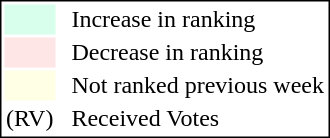<table style="border:1px solid black;">
<tr>
<td style="background:#D8FFEB; width:20px;"></td>
<td> </td>
<td>Increase in ranking</td>
</tr>
<tr>
<td style="background:#FFE6E6; width:20px;"></td>
<td> </td>
<td>Decrease in ranking</td>
</tr>
<tr>
<td style="background:#FFFFE6; width:20px;"></td>
<td> </td>
<td>Not ranked previous week</td>
</tr>
<tr>
<td>(RV)</td>
<td> </td>
<td>Received Votes</td>
</tr>
</table>
